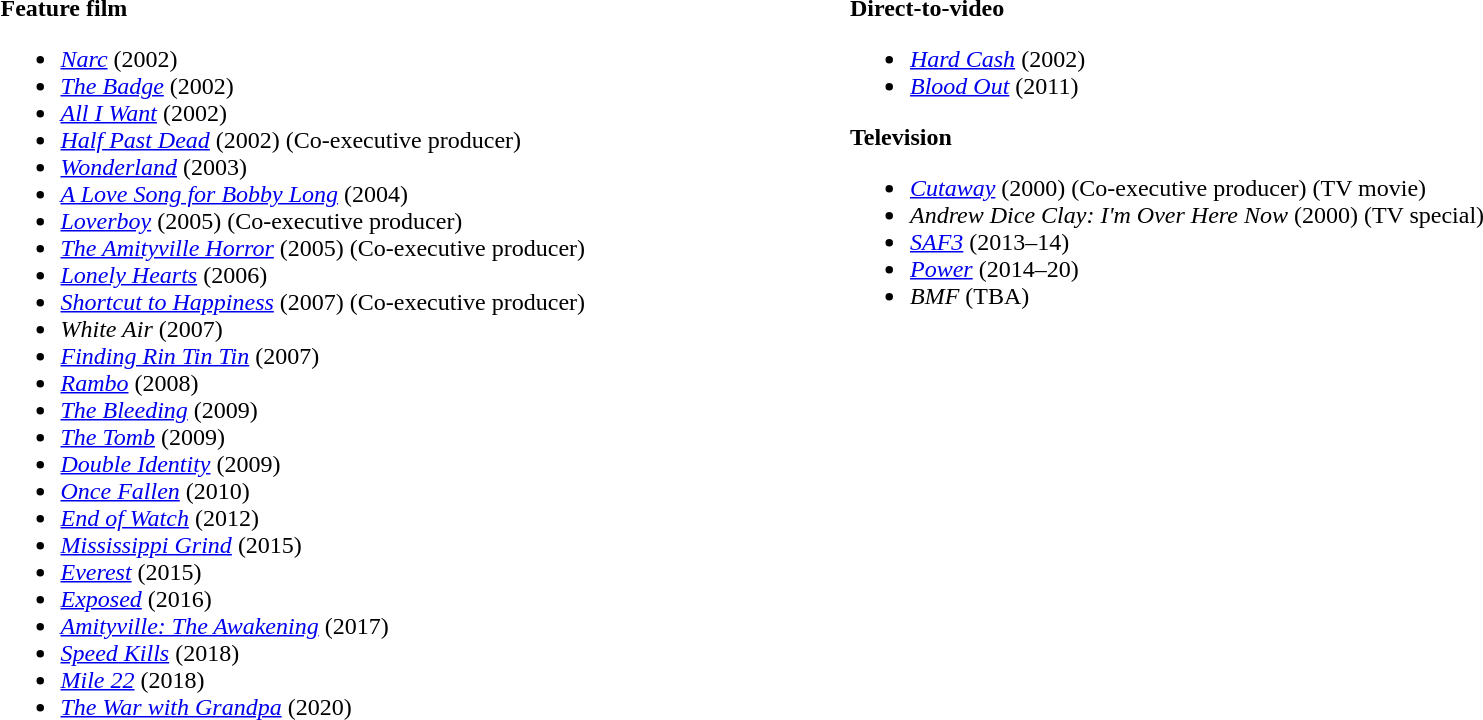<table style="width:100%;">
<tr style="vertical-align:top;">
<td width="45%"><br><strong>Feature film</strong><ul><li><em><a href='#'>Narc</a></em> (2002)</li><li><em><a href='#'>The Badge</a></em> (2002)</li><li><em><a href='#'>All I Want</a></em> (2002)</li><li><em><a href='#'>Half Past Dead</a></em> (2002) (Co-executive producer)</li><li><em><a href='#'>Wonderland</a></em> (2003)</li><li><em><a href='#'>A Love Song for Bobby Long</a></em> (2004)</li><li><em><a href='#'>Loverboy</a></em> (2005) (Co-executive producer)</li><li><em><a href='#'>The Amityville Horror</a></em> (2005) (Co-executive producer)</li><li><em><a href='#'>Lonely Hearts</a></em> (2006)</li><li><em><a href='#'>Shortcut to Happiness</a></em> (2007) (Co-executive producer)</li><li><em>White Air</em> (2007)</li><li><em><a href='#'>Finding Rin Tin Tin</a></em> (2007)</li><li><em><a href='#'>Rambo</a></em> (2008)</li><li><em><a href='#'>The Bleeding</a></em> (2009)</li><li><em><a href='#'>The Tomb</a></em> (2009)</li><li><em><a href='#'>Double Identity</a></em> (2009)</li><li><em><a href='#'>Once Fallen</a></em> (2010)</li><li><em><a href='#'>End of Watch</a></em> (2012)</li><li><em><a href='#'>Mississippi Grind</a></em> (2015)</li><li><em><a href='#'>Everest</a></em> (2015)</li><li><em><a href='#'>Exposed</a></em> (2016)</li><li><em><a href='#'>Amityville: The Awakening</a></em> (2017)</li><li><em><a href='#'>Speed Kills</a></em> (2018)</li><li><em><a href='#'>Mile 22</a></em> (2018)</li><li><em><a href='#'>The War with Grandpa</a></em> (2020)</li></ul></td>
<td width="55%"><br><strong>Direct-to-video</strong><ul><li><em><a href='#'>Hard Cash</a></em> (2002)</li><li><em><a href='#'>Blood Out</a></em> (2011)</li></ul><strong>Television</strong><ul><li><em><a href='#'>Cutaway</a></em> (2000) (Co-executive producer) (TV movie)</li><li><em>Andrew Dice Clay: I'm Over Here Now</em> (2000) (TV special)</li><li><em><a href='#'>SAF3</a></em> (2013–14)</li><li><em><a href='#'>Power</a></em> (2014–20)</li><li><em>BMF</em> (TBA)</li></ul></td>
<td width="50%"></td>
</tr>
</table>
